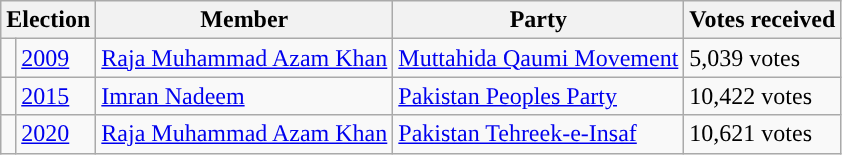<table class="wikitable">
<tr>
<th colspan="2">Election</th>
<th>Member</th>
<th>Party</th>
<th>Votes received</th>
</tr>
<tr>
<td></td>
<td><a href='#'>2009</a></td>
<td><a href='#'>Raja Muhammad Azam Khan</a></td>
<td style="text-align:center;"><a href='#'>Muttahida Qaumi Movement</a></td>
<td style="background-color:  ">5,039 votes</td>
</tr>
<tr>
<td style="background-color: "></td>
<td><a href='#'>2015</a></td>
<td><a href='#'>Imran Nadeem</a></td>
<td><a href='#'>Pakistan Peoples Party</a></td>
<td>10,422 votes</td>
</tr>
<tr>
<td style="background-color: "></td>
<td><a href='#'>2020</a></td>
<td><a href='#'>Raja Muhammad Azam Khan</a></td>
<td><a href='#'>Pakistan Tehreek-e-Insaf</a></td>
<td>10,621 votes</td>
</tr>
</table>
